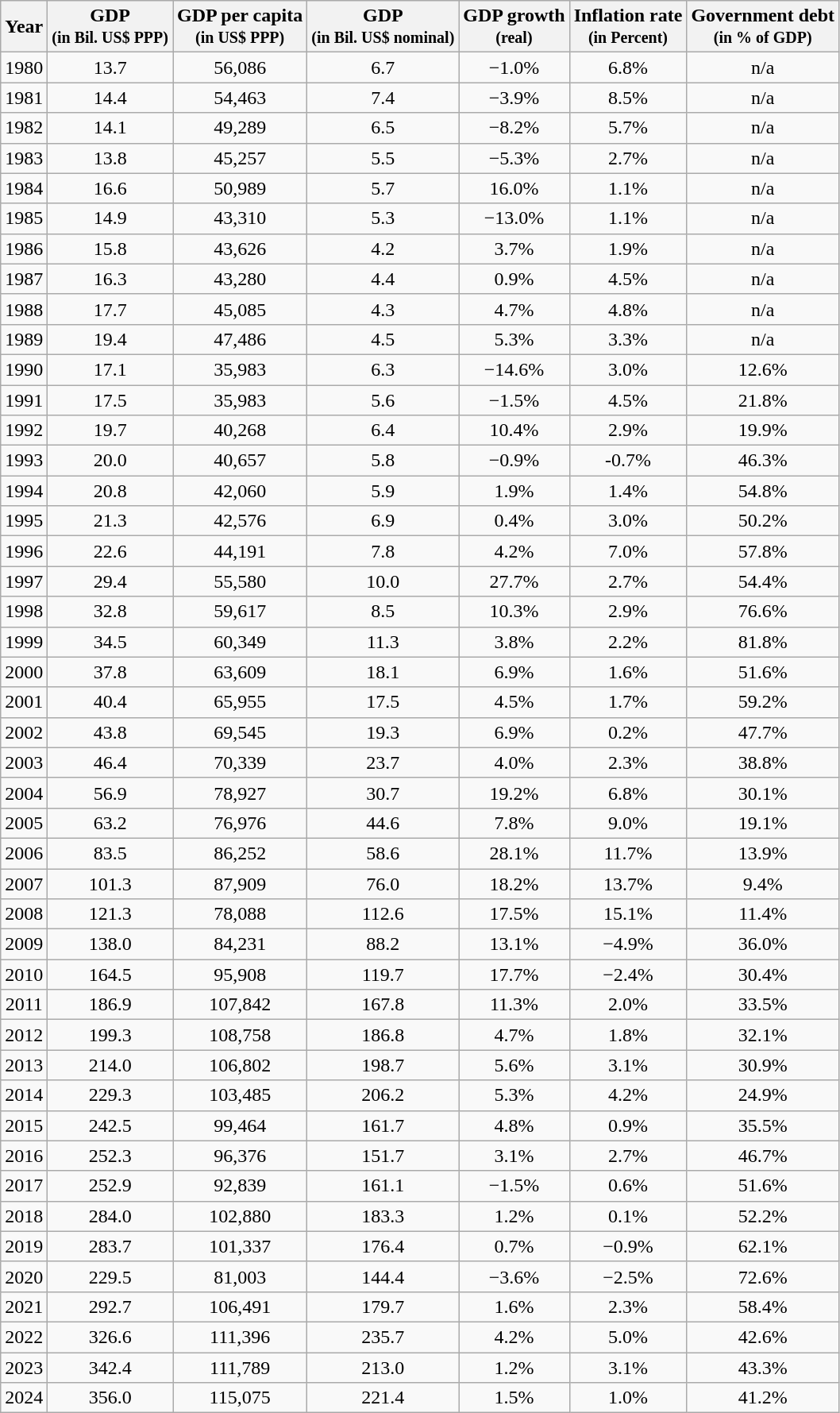<table class="wikitable" style="text-align:center;">
<tr>
<th>Year</th>
<th>GDP<br><small>(in Bil. US$ PPP)</small></th>
<th>GDP per capita<br><small>(in US$ PPP)</small></th>
<th>GDP<br><small>(in Bil. US$ nominal)</small></th>
<th>GDP growth<br><small>(real)</small></th>
<th>Inflation rate<br><small>(in Percent)</small></th>
<th>Government debt<br><small>(in % of GDP)</small></th>
</tr>
<tr>
<td>1980</td>
<td>13.7</td>
<td>56,086</td>
<td>6.7</td>
<td>−1.0%</td>
<td>6.8%</td>
<td>n/a</td>
</tr>
<tr>
<td>1981</td>
<td>14.4</td>
<td>54,463</td>
<td>7.4</td>
<td>−3.9%</td>
<td>8.5%</td>
<td>n/a</td>
</tr>
<tr>
<td>1982</td>
<td>14.1</td>
<td>49,289</td>
<td>6.5</td>
<td>−8.2%</td>
<td>5.7%</td>
<td>n/a</td>
</tr>
<tr>
<td>1983</td>
<td>13.8</td>
<td>45,257</td>
<td>5.5</td>
<td>−5.3%</td>
<td>2.7%</td>
<td>n/a</td>
</tr>
<tr>
<td>1984</td>
<td>16.6</td>
<td>50,989</td>
<td>5.7</td>
<td>16.0%</td>
<td>1.1%</td>
<td>n/a</td>
</tr>
<tr>
<td>1985</td>
<td>14.9</td>
<td>43,310</td>
<td>5.3</td>
<td>−13.0%</td>
<td>1.1%</td>
<td>n/a</td>
</tr>
<tr>
<td>1986</td>
<td>15.8</td>
<td>43,626</td>
<td>4.2</td>
<td>3.7%</td>
<td>1.9%</td>
<td>n/a</td>
</tr>
<tr>
<td>1987</td>
<td>16.3</td>
<td>43,280</td>
<td>4.4</td>
<td>0.9%</td>
<td>4.5%</td>
<td>n/a</td>
</tr>
<tr>
<td>1988</td>
<td>17.7</td>
<td>45,085</td>
<td>4.3</td>
<td>4.7%</td>
<td>4.8%</td>
<td>n/a</td>
</tr>
<tr>
<td>1989</td>
<td>19.4</td>
<td>47,486</td>
<td>4.5</td>
<td>5.3%</td>
<td>3.3%</td>
<td>n/a</td>
</tr>
<tr>
<td>1990</td>
<td>17.1</td>
<td>35,983</td>
<td>6.3</td>
<td>−14.6%</td>
<td>3.0%</td>
<td>12.6%</td>
</tr>
<tr>
<td>1991</td>
<td>17.5</td>
<td>35,983</td>
<td>5.6</td>
<td>−1.5%</td>
<td>4.5%</td>
<td>21.8%</td>
</tr>
<tr>
<td>1992</td>
<td>19.7</td>
<td>40,268</td>
<td>6.4</td>
<td>10.4%</td>
<td>2.9%</td>
<td>19.9%</td>
</tr>
<tr>
<td>1993</td>
<td>20.0</td>
<td>40,657</td>
<td>5.8</td>
<td>−0.9%</td>
<td>-0.7%</td>
<td>46.3%</td>
</tr>
<tr>
<td>1994</td>
<td>20.8</td>
<td>42,060</td>
<td>5.9</td>
<td>1.9%</td>
<td>1.4%</td>
<td>54.8%</td>
</tr>
<tr>
<td>1995</td>
<td>21.3</td>
<td>42,576</td>
<td>6.9</td>
<td>0.4%</td>
<td>3.0%</td>
<td>50.2%</td>
</tr>
<tr>
<td>1996</td>
<td>22.6</td>
<td>44,191</td>
<td>7.8</td>
<td>4.2%</td>
<td>7.0%</td>
<td>57.8%</td>
</tr>
<tr>
<td>1997</td>
<td>29.4</td>
<td>55,580</td>
<td>10.0</td>
<td>27.7%</td>
<td>2.7%</td>
<td>54.4%</td>
</tr>
<tr>
<td>1998</td>
<td>32.8</td>
<td>59,617</td>
<td>8.5</td>
<td>10.3%</td>
<td>2.9%</td>
<td>76.6%</td>
</tr>
<tr>
<td>1999</td>
<td>34.5</td>
<td>60,349</td>
<td>11.3</td>
<td>3.8%</td>
<td>2.2%</td>
<td>81.8%</td>
</tr>
<tr>
<td>2000</td>
<td>37.8</td>
<td>63,609</td>
<td>18.1</td>
<td>6.9%</td>
<td>1.6%</td>
<td>51.6%</td>
</tr>
<tr>
<td>2001</td>
<td>40.4</td>
<td>65,955</td>
<td>17.5</td>
<td>4.5%</td>
<td>1.7%</td>
<td>59.2%</td>
</tr>
<tr>
<td>2002</td>
<td>43.8</td>
<td>69,545</td>
<td>19.3</td>
<td>6.9%</td>
<td>0.2%</td>
<td>47.7%</td>
</tr>
<tr>
<td>2003</td>
<td>46.4</td>
<td>70,339</td>
<td>23.7</td>
<td>4.0%</td>
<td>2.3%</td>
<td>38.8%</td>
</tr>
<tr>
<td>2004</td>
<td>56.9</td>
<td>78,927</td>
<td>30.7</td>
<td>19.2%</td>
<td>6.8%</td>
<td>30.1%</td>
</tr>
<tr>
<td>2005</td>
<td>63.2</td>
<td>76,976</td>
<td>44.6</td>
<td>7.8%</td>
<td>9.0%</td>
<td>19.1%</td>
</tr>
<tr>
<td>2006</td>
<td>83.5</td>
<td>86,252</td>
<td>58.6</td>
<td>28.1%</td>
<td>11.7%</td>
<td>13.9%</td>
</tr>
<tr>
<td>2007</td>
<td>101.3</td>
<td>87,909</td>
<td>76.0</td>
<td>18.2%</td>
<td>13.7%</td>
<td>9.4%</td>
</tr>
<tr>
<td>2008</td>
<td>121.3</td>
<td>78,088</td>
<td>112.6</td>
<td>17.5%</td>
<td>15.1%</td>
<td>11.4%</td>
</tr>
<tr>
<td>2009</td>
<td>138.0</td>
<td>84,231</td>
<td>88.2</td>
<td>13.1%</td>
<td>−4.9%</td>
<td>36.0%</td>
</tr>
<tr>
<td>2010</td>
<td>164.5</td>
<td>95,908</td>
<td>119.7</td>
<td>17.7%</td>
<td>−2.4%</td>
<td>30.4%</td>
</tr>
<tr>
<td>2011</td>
<td>186.9</td>
<td>107,842</td>
<td>167.8</td>
<td>11.3%</td>
<td>2.0%</td>
<td>33.5%</td>
</tr>
<tr>
<td>2012</td>
<td>199.3</td>
<td>108,758</td>
<td>186.8</td>
<td>4.7%</td>
<td>1.8%</td>
<td>32.1%</td>
</tr>
<tr>
<td>2013</td>
<td>214.0</td>
<td>106,802</td>
<td>198.7</td>
<td>5.6%</td>
<td>3.1%</td>
<td>30.9%</td>
</tr>
<tr>
<td>2014</td>
<td>229.3</td>
<td>103,485</td>
<td>206.2</td>
<td>5.3%</td>
<td>4.2%</td>
<td>24.9%</td>
</tr>
<tr>
<td>2015</td>
<td>242.5</td>
<td>99,464</td>
<td>161.7</td>
<td>4.8%</td>
<td>0.9%</td>
<td>35.5%</td>
</tr>
<tr>
<td>2016</td>
<td>252.3</td>
<td>96,376</td>
<td>151.7</td>
<td>3.1%</td>
<td>2.7%</td>
<td>46.7%</td>
</tr>
<tr>
<td>2017</td>
<td>252.9</td>
<td>92,839</td>
<td>161.1</td>
<td>−1.5%</td>
<td>0.6%</td>
<td>51.6%</td>
</tr>
<tr>
<td>2018</td>
<td>284.0</td>
<td>102,880</td>
<td>183.3</td>
<td>1.2%</td>
<td>0.1%</td>
<td>52.2%</td>
</tr>
<tr>
<td>2019</td>
<td>283.7</td>
<td>101,337</td>
<td>176.4</td>
<td>0.7%</td>
<td>−0.9%</td>
<td>62.1%</td>
</tr>
<tr>
<td>2020</td>
<td>229.5</td>
<td>81,003</td>
<td>144.4</td>
<td>−3.6%</td>
<td>−2.5%</td>
<td>72.6%</td>
</tr>
<tr>
<td>2021</td>
<td>292.7</td>
<td>106,491</td>
<td>179.7</td>
<td>1.6%</td>
<td>2.3%</td>
<td>58.4%</td>
</tr>
<tr>
<td>2022</td>
<td>326.6</td>
<td>111,396</td>
<td>235.7</td>
<td>4.2%</td>
<td>5.0%</td>
<td>42.6%</td>
</tr>
<tr>
<td>2023</td>
<td>342.4</td>
<td>111,789</td>
<td>213.0</td>
<td>1.2%</td>
<td>3.1%</td>
<td>43.3%</td>
</tr>
<tr>
<td>2024</td>
<td>356.0</td>
<td>115,075</td>
<td>221.4</td>
<td>1.5%</td>
<td>1.0%</td>
<td>41.2%</td>
</tr>
</table>
